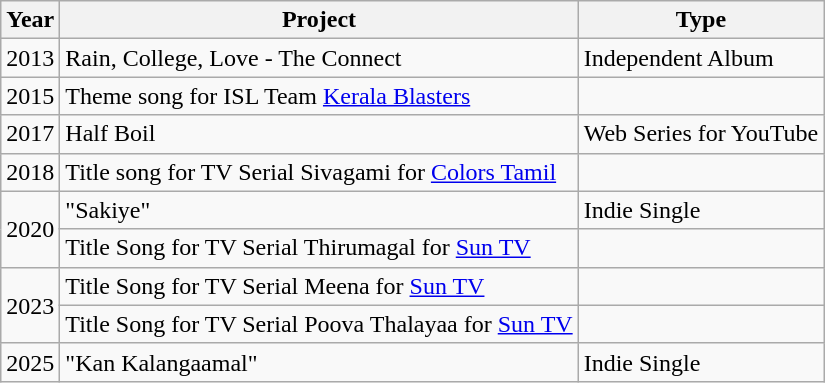<table class="wikitable" style="font-size: 100%;">
<tr>
<th>Year</th>
<th>Project</th>
<th>Type</th>
</tr>
<tr>
<td>2013</td>
<td>Rain, College, Love - The Connect </td>
<td>Independent Album</td>
</tr>
<tr>
<td>2015</td>
<td>Theme song for ISL Team <a href='#'>Kerala Blasters</a></td>
<td></td>
</tr>
<tr>
<td>2017</td>
<td>Half Boil</td>
<td>Web Series for YouTube</td>
</tr>
<tr>
<td>2018</td>
<td>Title song for TV Serial Sivagami for <a href='#'>Colors Tamil</a></td>
<td></td>
</tr>
<tr>
<td rowspan="2">2020</td>
<td>"Sakiye"</td>
<td>Indie Single</td>
</tr>
<tr>
<td>Title Song for TV Serial Thirumagal for <a href='#'>Sun TV</a></td>
<td></td>
</tr>
<tr>
<td rowspan="2">2023</td>
<td>Title Song for TV Serial Meena for <a href='#'>Sun TV</a></td>
<td></td>
</tr>
<tr>
<td>Title Song for TV Serial Poova Thalayaa for <a href='#'>Sun TV</a></td>
<td></td>
</tr>
<tr>
<td>2025</td>
<td>"Kan Kalangaamal"</td>
<td>Indie Single</td>
</tr>
</table>
